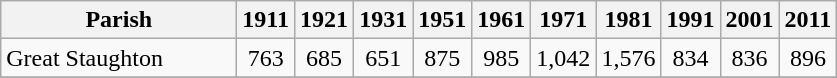<table class="wikitable" style="text-align:center;">
<tr>
<th width="150">Parish<br></th>
<th width="30">1911<br></th>
<th width="30">1921<br></th>
<th width="30">1931<br></th>
<th width="30">1951<br></th>
<th width="30">1961<br></th>
<th width="30">1971<br></th>
<th width="30">1981<br></th>
<th width="30">1991<br></th>
<th width="30">2001<br></th>
<th width="30">2011 <br></th>
</tr>
<tr>
<td align=left>Great Staughton</td>
<td align="center">763</td>
<td align="center">685</td>
<td align="center">651</td>
<td align="center">875</td>
<td align="center">985</td>
<td align="center">1,042</td>
<td align="center">1,576</td>
<td align="center">834</td>
<td align="center">836</td>
<td align="center">896</td>
</tr>
<tr>
</tr>
</table>
